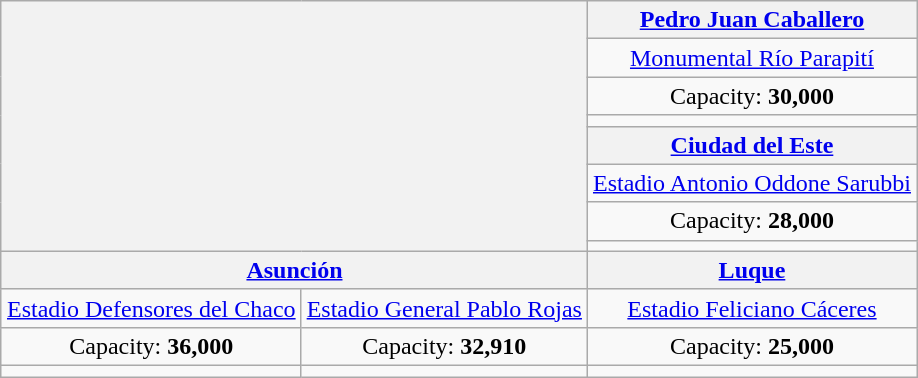<table class="wikitable" style="text-align:center; margin-left:auto; margin-right:auto; border:none;">
<tr>
<th rowspan="8" colspan="2"></th>
<th><a href='#'>Pedro Juan Caballero</a></th>
</tr>
<tr>
<td><a href='#'>Monumental Río Parapití</a></td>
</tr>
<tr>
<td>Capacity: <strong>30,000</strong></td>
</tr>
<tr>
<td></td>
</tr>
<tr>
<th><a href='#'>Ciudad del Este</a></th>
</tr>
<tr>
<td><a href='#'>Estadio Antonio Oddone Sarubbi</a></td>
</tr>
<tr>
<td>Capacity: <strong>28,000</strong></td>
</tr>
<tr>
<td></td>
</tr>
<tr>
<th colspan=2><a href='#'>Asunción</a></th>
<th><a href='#'>Luque</a></th>
</tr>
<tr>
<td><a href='#'>Estadio Defensores del Chaco</a></td>
<td><a href='#'>Estadio General Pablo Rojas</a></td>
<td><a href='#'>Estadio Feliciano Cáceres</a></td>
</tr>
<tr>
<td>Capacity: <strong>36,000</strong></td>
<td>Capacity: <strong>32,910</strong></td>
<td>Capacity: <strong>25,000</strong></td>
</tr>
<tr>
<td></td>
<td></td>
<td></td>
</tr>
</table>
